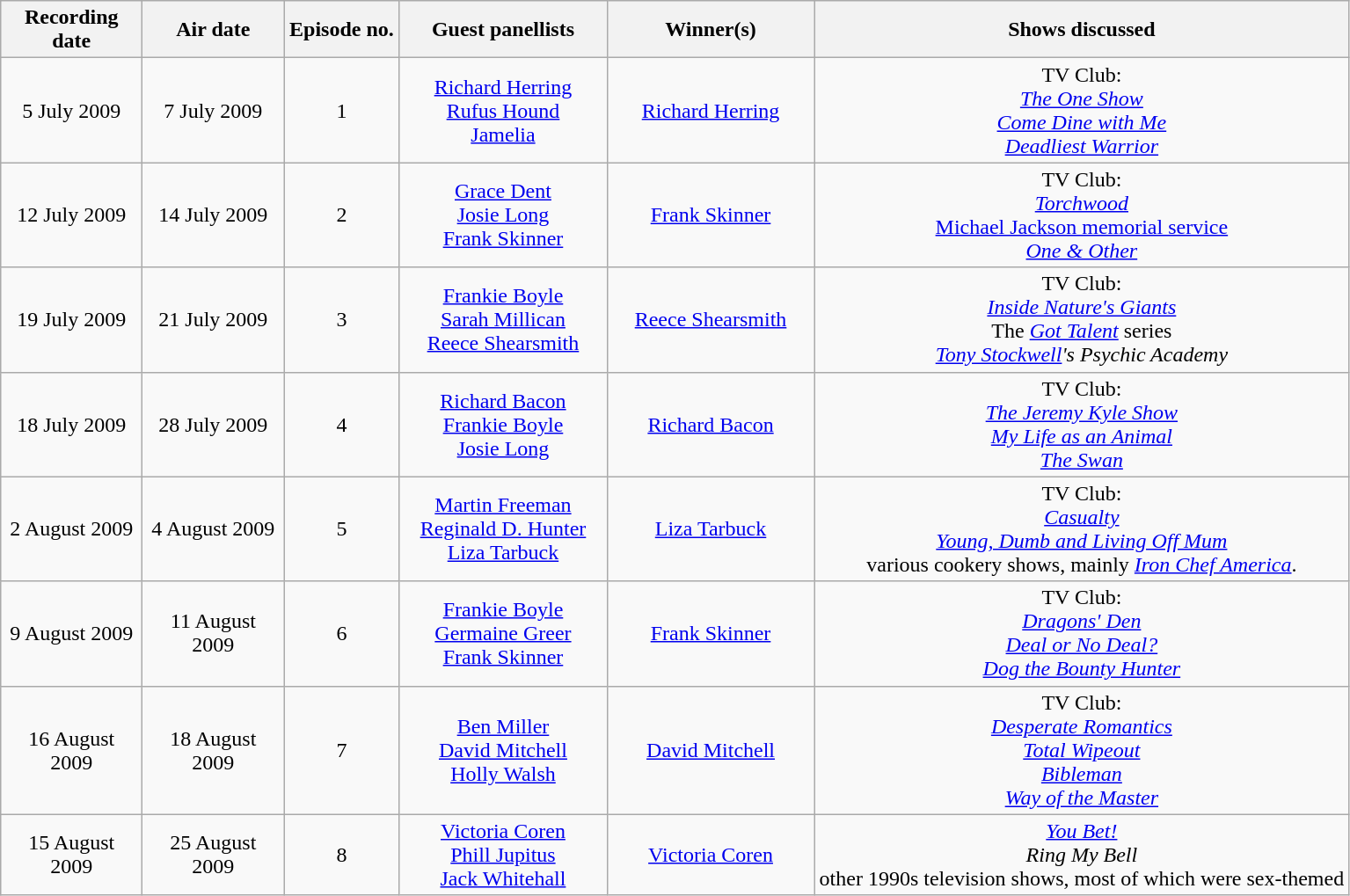<table class="wikitable" border="1" style="text-align:center;">
<tr>
<th width="100">Recording date</th>
<th width="100">Air date</th>
<th width="80">Episode no.</th>
<th width="150">Guest panellists</th>
<th width="150">Winner(s)</th>
<th>Shows discussed</th>
</tr>
<tr>
<td>5 July 2009</td>
<td>7 July 2009</td>
<td>1</td>
<td><a href='#'>Richard Herring</a><br><a href='#'>Rufus Hound</a><br><a href='#'>Jamelia</a></td>
<td><a href='#'>Richard Herring</a></td>
<td>TV Club:<br><em><a href='#'>The One Show</a></em><br><em><a href='#'>Come Dine with Me</a></em><br><em><a href='#'>Deadliest Warrior</a></em></td>
</tr>
<tr>
<td>12 July 2009</td>
<td>14 July 2009</td>
<td>2</td>
<td><a href='#'>Grace Dent</a><br><a href='#'>Josie Long</a><br><a href='#'>Frank Skinner</a></td>
<td><a href='#'>Frank Skinner</a></td>
<td>TV Club:<br><em><a href='#'>Torchwood</a></em><br><a href='#'>Michael Jackson memorial service</a><br><em><a href='#'>One & Other</a></em></td>
</tr>
<tr>
<td>19 July 2009</td>
<td>21 July 2009</td>
<td>3</td>
<td><a href='#'>Frankie Boyle</a><br><a href='#'>Sarah Millican</a><br><a href='#'>Reece Shearsmith</a></td>
<td><a href='#'>Reece Shearsmith</a></td>
<td>TV Club:<br><em><a href='#'>Inside Nature's Giants</a></em><br>The <em><a href='#'>Got Talent</a></em> series<br><em><a href='#'>Tony Stockwell</a>'s Psychic Academy</em></td>
</tr>
<tr>
<td>18 July 2009</td>
<td>28 July 2009</td>
<td>4</td>
<td><a href='#'>Richard Bacon</a><br><a href='#'>Frankie Boyle</a><br><a href='#'>Josie Long</a></td>
<td><a href='#'>Richard Bacon</a></td>
<td>TV Club:<br><em><a href='#'>The Jeremy Kyle Show</a></em><br><em><a href='#'>My Life as an Animal</a></em><br><em><a href='#'>The Swan</a></em></td>
</tr>
<tr>
<td>2 August 2009</td>
<td>4 August 2009</td>
<td>5</td>
<td><a href='#'>Martin Freeman</a><br><a href='#'>Reginald D. Hunter</a><br><a href='#'>Liza Tarbuck</a></td>
<td><a href='#'>Liza Tarbuck</a></td>
<td>TV Club:<br><em><a href='#'>Casualty</a></em><br><em><a href='#'>Young, Dumb and Living Off Mum</a></em><br>various cookery shows, mainly <em><a href='#'>Iron Chef America</a></em>.</td>
</tr>
<tr>
<td>9 August 2009</td>
<td>11 August 2009</td>
<td>6</td>
<td><a href='#'>Frankie Boyle</a><br><a href='#'>Germaine Greer</a><br><a href='#'>Frank Skinner</a></td>
<td><a href='#'>Frank Skinner</a></td>
<td>TV Club:<br><em><a href='#'>Dragons' Den</a></em><br><em><a href='#'>Deal or No Deal?</a></em><br><em><a href='#'>Dog the Bounty Hunter</a></em></td>
</tr>
<tr>
<td>16 August 2009</td>
<td>18 August 2009</td>
<td>7</td>
<td><a href='#'>Ben Miller</a><br><a href='#'>David Mitchell</a><br><a href='#'>Holly Walsh</a></td>
<td><a href='#'>David Mitchell</a></td>
<td>TV Club:<br><em><a href='#'>Desperate Romantics</a></em><br><em><a href='#'>Total Wipeout</a></em><br><em><a href='#'>Bibleman</a></em><br><em><a href='#'>Way of the Master</a></em></td>
</tr>
<tr>
<td>15 August 2009</td>
<td>25 August 2009</td>
<td>8</td>
<td><a href='#'>Victoria Coren</a><br><a href='#'>Phill Jupitus</a><br><a href='#'>Jack Whitehall</a></td>
<td><a href='#'>Victoria Coren</a></td>
<td><em><a href='#'>You Bet!</a></em><br><em>Ring My Bell</em><br>other 1990s television shows, most of which were sex-themed</td>
</tr>
</table>
